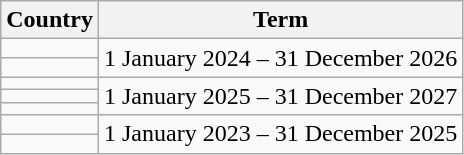<table class="wikitable">
<tr>
<th>Country</th>
<th>Term</th>
</tr>
<tr>
<td></td>
<td rowspan=2>1 January 2024 – 31 December 2026</td>
</tr>
<tr>
<td></td>
</tr>
<tr>
<td></td>
<td rowspan=3>1 January 2025 – 31 December 2027</td>
</tr>
<tr>
<td></td>
</tr>
<tr>
<td></td>
</tr>
<tr>
<td></td>
<td rowspan=2>1 January 2023 – 31 December 2025</td>
</tr>
<tr>
<td></td>
</tr>
</table>
